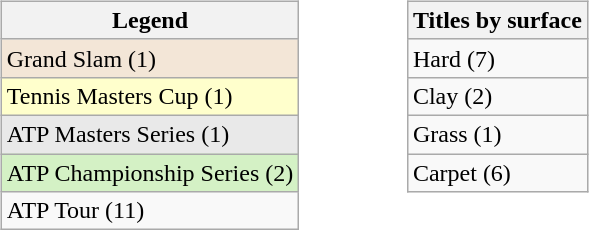<table style="width:43%;">
<tr>
<td style="width:33%; vertical-align:top; text-align:left;"><br><table class="wikitable">
<tr style="background:#eee;">
<th>Legend</th>
</tr>
<tr style="background:#f3e6d7;">
<td>Grand Slam (1)</td>
</tr>
<tr style="background:#ffc;">
<td>Tennis Masters Cup (1)</td>
</tr>
<tr style="background:#e9e9e9;">
<td>ATP Masters Series (1)</td>
</tr>
<tr style="background:#d4f1c5;">
<td>ATP Championship Series (2)</td>
</tr>
<tr>
<td>ATP Tour (11)</td>
</tr>
</table>
</td>
<td style="width:33%; vertical-align:top; text-align:left;"><br><table class="wikitable">
<tr style="background:#eee;">
<th>Titles by surface</th>
</tr>
<tr>
<td>Hard (7)</td>
</tr>
<tr>
<td>Clay (2)</td>
</tr>
<tr>
<td>Grass (1)</td>
</tr>
<tr>
<td>Carpet (6)</td>
</tr>
</table>
</td>
</tr>
</table>
